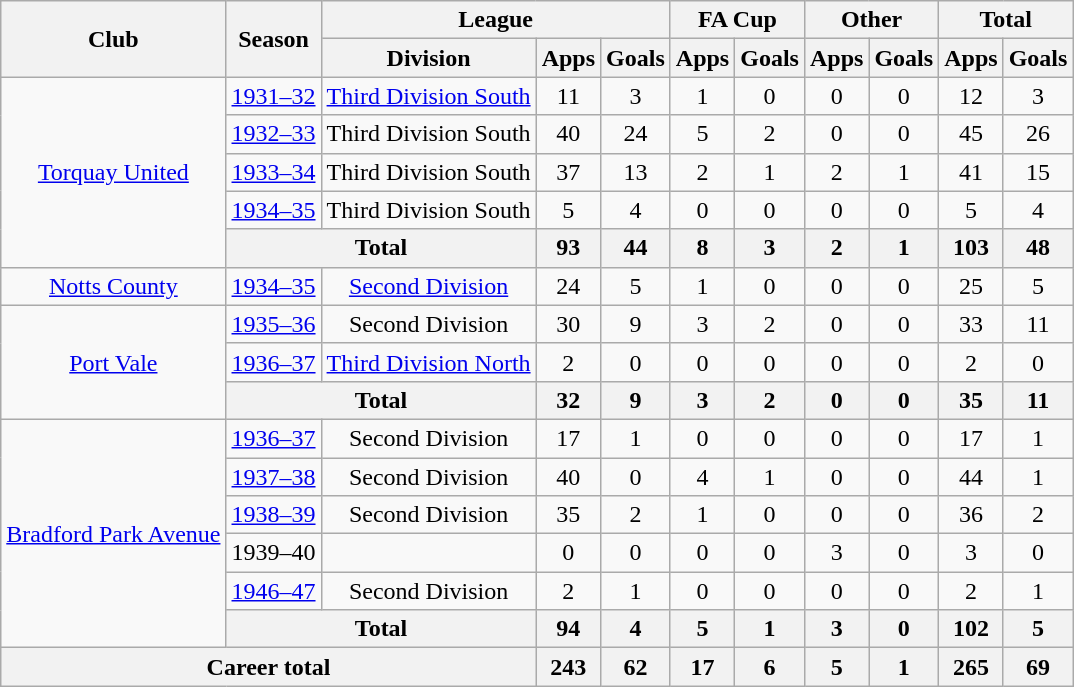<table class="wikitable" style="text-align: center;">
<tr>
<th rowspan="2">Club</th>
<th rowspan="2">Season</th>
<th colspan="3">League</th>
<th colspan="2">FA Cup</th>
<th colspan="2">Other</th>
<th colspan="2">Total</th>
</tr>
<tr>
<th>Division</th>
<th>Apps</th>
<th>Goals</th>
<th>Apps</th>
<th>Goals</th>
<th>Apps</th>
<th>Goals</th>
<th>Apps</th>
<th>Goals</th>
</tr>
<tr>
<td rowspan="5"><a href='#'>Torquay United</a></td>
<td><a href='#'>1931–32</a></td>
<td><a href='#'>Third Division South</a></td>
<td>11</td>
<td>3</td>
<td>1</td>
<td>0</td>
<td>0</td>
<td>0</td>
<td>12</td>
<td>3</td>
</tr>
<tr>
<td><a href='#'>1932–33</a></td>
<td>Third Division South</td>
<td>40</td>
<td>24</td>
<td>5</td>
<td>2</td>
<td>0</td>
<td>0</td>
<td>45</td>
<td>26</td>
</tr>
<tr>
<td><a href='#'>1933–34</a></td>
<td>Third Division South</td>
<td>37</td>
<td>13</td>
<td>2</td>
<td>1</td>
<td>2</td>
<td>1</td>
<td>41</td>
<td>15</td>
</tr>
<tr>
<td><a href='#'>1934–35</a></td>
<td>Third Division South</td>
<td>5</td>
<td>4</td>
<td>0</td>
<td>0</td>
<td>0</td>
<td>0</td>
<td>5</td>
<td>4</td>
</tr>
<tr>
<th colspan="2">Total</th>
<th>93</th>
<th>44</th>
<th>8</th>
<th>3</th>
<th>2</th>
<th>1</th>
<th>103</th>
<th>48</th>
</tr>
<tr>
<td><a href='#'>Notts County</a></td>
<td><a href='#'>1934–35</a></td>
<td><a href='#'>Second Division</a></td>
<td>24</td>
<td>5</td>
<td>1</td>
<td>0</td>
<td>0</td>
<td>0</td>
<td>25</td>
<td>5</td>
</tr>
<tr>
<td rowspan="3"><a href='#'>Port Vale</a></td>
<td><a href='#'>1935–36</a></td>
<td>Second Division</td>
<td>30</td>
<td>9</td>
<td>3</td>
<td>2</td>
<td>0</td>
<td>0</td>
<td>33</td>
<td>11</td>
</tr>
<tr>
<td><a href='#'>1936–37</a></td>
<td><a href='#'>Third Division North</a></td>
<td>2</td>
<td>0</td>
<td>0</td>
<td>0</td>
<td>0</td>
<td>0</td>
<td>2</td>
<td>0</td>
</tr>
<tr>
<th colspan="2">Total</th>
<th>32</th>
<th>9</th>
<th>3</th>
<th>2</th>
<th>0</th>
<th>0</th>
<th>35</th>
<th>11</th>
</tr>
<tr>
<td rowspan="6"><a href='#'>Bradford Park Avenue</a></td>
<td><a href='#'>1936–37</a></td>
<td>Second Division</td>
<td>17</td>
<td>1</td>
<td>0</td>
<td>0</td>
<td>0</td>
<td>0</td>
<td>17</td>
<td>1</td>
</tr>
<tr>
<td><a href='#'>1937–38</a></td>
<td>Second Division</td>
<td>40</td>
<td>0</td>
<td>4</td>
<td>1</td>
<td>0</td>
<td>0</td>
<td>44</td>
<td>1</td>
</tr>
<tr>
<td><a href='#'>1938–39</a></td>
<td>Second Division</td>
<td>35</td>
<td>2</td>
<td>1</td>
<td>0</td>
<td>0</td>
<td>0</td>
<td>36</td>
<td>2</td>
</tr>
<tr>
<td>1939–40</td>
<td></td>
<td>0</td>
<td>0</td>
<td>0</td>
<td>0</td>
<td>3</td>
<td>0</td>
<td>3</td>
<td>0</td>
</tr>
<tr>
<td><a href='#'>1946–47</a></td>
<td>Second Division</td>
<td>2</td>
<td>1</td>
<td>0</td>
<td>0</td>
<td>0</td>
<td>0</td>
<td>2</td>
<td>1</td>
</tr>
<tr>
<th colspan="2">Total</th>
<th>94</th>
<th>4</th>
<th>5</th>
<th>1</th>
<th>3</th>
<th>0</th>
<th>102</th>
<th>5</th>
</tr>
<tr>
<th colspan="3">Career total</th>
<th>243</th>
<th>62</th>
<th>17</th>
<th>6</th>
<th>5</th>
<th>1</th>
<th>265</th>
<th>69</th>
</tr>
</table>
